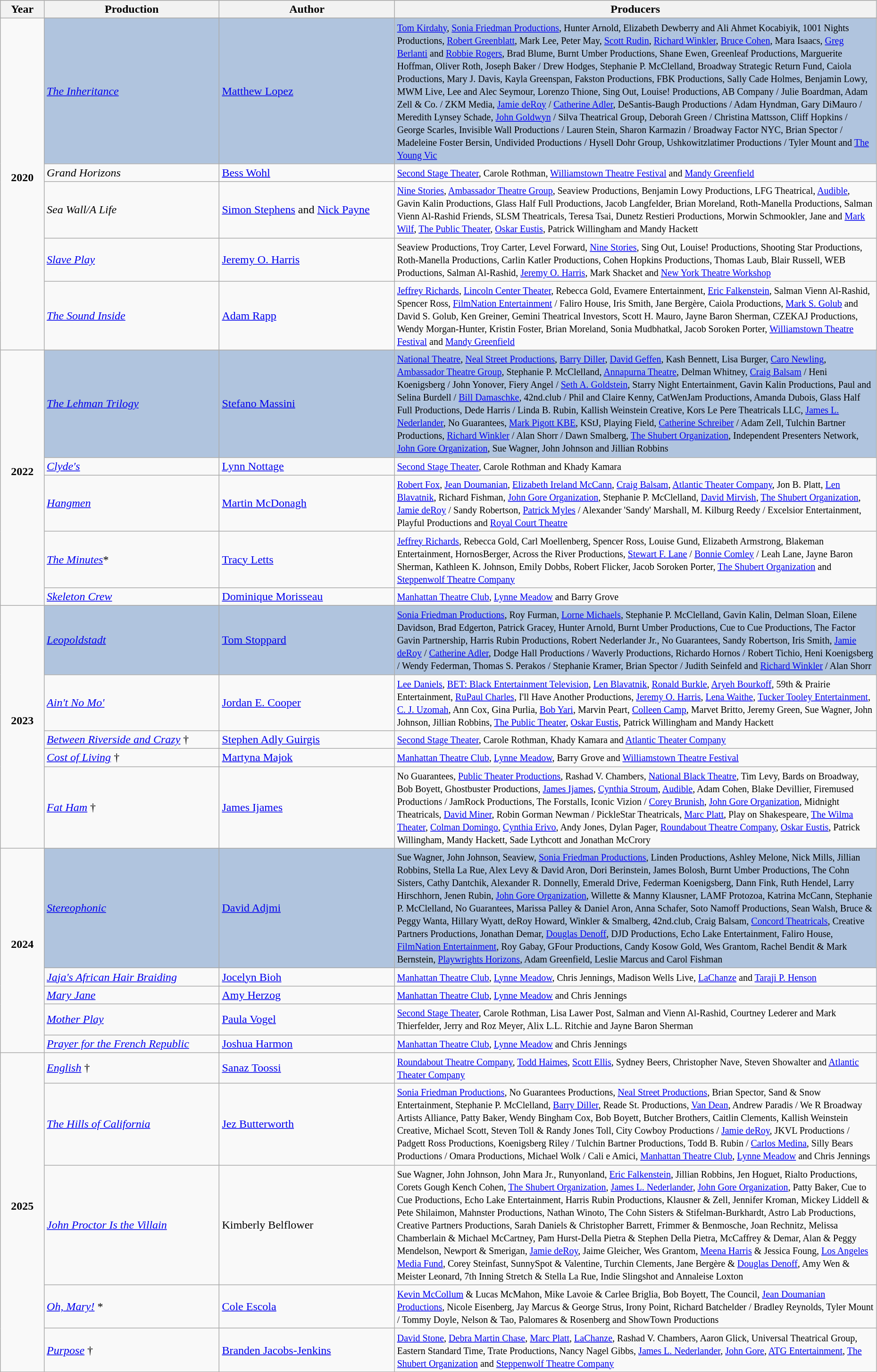<table class="wikitable" style="width:98%;">
<tr style="background:#bebebe;">
<th style="width:5%;">Year</th>
<th style="width:20%;">Production</th>
<th style="width:20%;">Author</th>
<th style="width:55%;">Producers</th>
</tr>
<tr>
<td rowspan="6" align="center"><strong>2020</strong><br><br></td>
</tr>
<tr style="background:#B0C4DE">
<td><em><a href='#'>The Inheritance</a></em></td>
<td><a href='#'>Matthew Lopez</a></td>
<td><small><a href='#'>Tom Kirdahy</a>, <a href='#'>Sonia Friedman Productions</a>, Hunter Arnold, Elizabeth Dewberry and Ali Ahmet Kocabiyik, 1001 Nights Productions, <a href='#'>Robert Greenblatt</a>, Mark Lee, Peter May, <a href='#'>Scott Rudin</a>, <a href='#'>Richard Winkler</a>, <a href='#'>Bruce Cohen</a>, Mara Isaacs, <a href='#'>Greg Berlanti</a> and <a href='#'>Robbie Rogers</a>, Brad Blume, Burnt Umber Productions, Shane Ewen, Greenleaf Productions, Marguerite Hoffman, Oliver Roth, Joseph Baker / Drew Hodges, Stephanie P. McClelland, Broadway Strategic Return Fund, Caiola Productions, Mary J. Davis, Kayla Greenspan, Fakston Productions, FBK Productions, Sally Cade Holmes, Benjamin Lowy, MWM Live, Lee and Alec Seymour, Lorenzo Thione, Sing Out, Louise! Productions, AB Company / Julie Boardman, Adam Zell & Co. / ZKM Media, <a href='#'>Jamie deRoy</a> / <a href='#'>Catherine Adler</a>, DeSantis-Baugh Productions / Adam Hyndman, Gary DiMauro / Meredith Lynsey Schade, <a href='#'>John Goldwyn</a> / Silva Theatrical Group, Deborah Green / Christina Mattsson, Cliff Hopkins / George Scarles, Invisible Wall Productions / Lauren Stein, Sharon Karmazin / Broadway Factor NYC, Brian Spector / Madeleine Foster Bersin, Undivided Productions / Hysell Dohr Group, Ushkowitzlatimer Productions / Tyler Mount and <a href='#'>The Young Vic</a></small></td>
</tr>
<tr>
<td><em>Grand Horizons</em></td>
<td><a href='#'>Bess Wohl</a></td>
<td><small><a href='#'>Second Stage Theater</a>, Carole Rothman, <a href='#'>Williamstown Theatre Festival</a> and <a href='#'>Mandy Greenfield</a></small></td>
</tr>
<tr>
<td><em>Sea Wall/A Life</em></td>
<td><a href='#'>Simon Stephens</a> and <a href='#'>Nick Payne</a></td>
<td><small><a href='#'>Nine Stories</a>, <a href='#'>Ambassador Theatre Group</a>, Seaview Productions, Benjamin Lowy Productions, LFG Theatrical, <a href='#'>Audible</a>, Gavin Kalin Productions, Glass Half Full Productions, Jacob Langfelder, Brian Moreland, Roth-Manella Productions, Salman Vienn Al-Rashid Friends, SLSM Theatricals, Teresa Tsai, Dunetz Restieri Productions, Morwin Schmookler, Jane and <a href='#'>Mark Wilf</a>, <a href='#'>The Public Theater</a>, <a href='#'>Oskar Eustis</a>, Patrick Willingham and Mandy Hackett</small></td>
</tr>
<tr>
<td><em><a href='#'>Slave Play</a></em></td>
<td><a href='#'>Jeremy O. Harris</a></td>
<td><small>Seaview Productions, Troy Carter, Level Forward, <a href='#'>Nine Stories</a>, Sing Out, Louise! Productions, Shooting Star Productions, Roth-Manella Productions, Carlin Katler Productions, Cohen Hopkins Productions, Thomas Laub, Blair Russell, WEB Productions, Salman Al-Rashid, <a href='#'>Jeremy O. Harris</a>, Mark Shacket and <a href='#'>New York Theatre Workshop</a></small></td>
</tr>
<tr>
<td><em><a href='#'>The Sound Inside</a></em></td>
<td><a href='#'>Adam Rapp</a></td>
<td><small><a href='#'>Jeffrey Richards</a>, <a href='#'>Lincoln Center Theater</a>, Rebecca Gold, Evamere Entertainment, <a href='#'>Eric Falkenstein</a>, Salman Vienn Al-Rashid, Spencer Ross, <a href='#'>FilmNation Entertainment</a> / Faliro House, Iris Smith, Jane Bergère, Caiola Productions, <a href='#'>Mark S. Golub</a> and David S. Golub, Ken Greiner, Gemini Theatrical Investors, Scott H. Mauro, Jayne Baron Sherman, CZEKAJ Productions, Wendy Morgan-Hunter, Kristin Foster, Brian Moreland, Sonia Mudbhatkal, Jacob Soroken Porter, <a href='#'>Williamstown Theatre Festival</a> and <a href='#'>Mandy Greenfield</a></small></td>
</tr>
<tr>
<td rowspan="6" align="center"><strong>2022</strong><br><br></td>
</tr>
<tr style="background:#B0C4DE">
<td><em><a href='#'>The Lehman Trilogy</a></em></td>
<td><a href='#'>Stefano Massini</a></td>
<td><small><a href='#'>National Theatre</a>, <a href='#'>Neal Street Productions</a>, <a href='#'>Barry Diller</a>, <a href='#'>David Geffen</a>, Kash Bennett, Lisa Burger, <a href='#'>Caro Newling</a>, <a href='#'>Ambassador Theatre Group</a>, Stephanie P. McClelland, <a href='#'>Annapurna Theatre</a>, Delman Whitney, <a href='#'>Craig Balsam</a> / Heni Koenigsberg / John Yonover, Fiery Angel / <a href='#'>Seth A. Goldstein</a>, Starry Night Entertainment, Gavin Kalin Productions, Paul and Selina Burdell / <a href='#'>Bill Damaschke</a>, 42nd.club / Phil and Claire Kenny, CatWenJam Productions, Amanda Dubois, Glass Half Full Productions, Dede Harris / Linda B. Rubin, Kallish Weinstein Creative, Kors Le Pere Theatricals LLC, <a href='#'>James L. Nederlander</a>, No Guarantees, <a href='#'>Mark Pigott KBE</a>, KStJ, Playing Field, <a href='#'>Catherine Schreiber</a> / Adam Zell, Tulchin Bartner Productions, <a href='#'>Richard Winkler</a> / Alan Shorr / Dawn Smalberg, <a href='#'>The Shubert Organization</a>, Independent Presenters Network, <a href='#'>John Gore Organization</a>, Sue Wagner, John Johnson and Jillian Robbins</small></td>
</tr>
<tr>
<td><em><a href='#'>Clyde's</a></em></td>
<td><a href='#'>Lynn Nottage</a></td>
<td><small><a href='#'>Second Stage Theater</a>, Carole Rothman and Khady Kamara</small></td>
</tr>
<tr>
<td><em><a href='#'>Hangmen</a></em></td>
<td><a href='#'>Martin McDonagh</a></td>
<td><small><a href='#'>Robert Fox</a>, <a href='#'>Jean Doumanian</a>, <a href='#'>Elizabeth Ireland McCann</a>, <a href='#'>Craig Balsam</a>, <a href='#'>Atlantic Theater Company</a>, Jon B. Platt, <a href='#'>Len Blavatnik</a>, Richard Fishman, <a href='#'>John Gore Organization</a>, Stephanie P. McClelland, <a href='#'>David Mirvish</a>, <a href='#'>The Shubert Organization</a>, <a href='#'>Jamie deRoy</a> / Sandy Robertson, <a href='#'>Patrick Myles</a> / Alexander 'Sandy' Marshall, M. Kilburg Reedy / Excelsior Entertainment, Playful Productions and <a href='#'>Royal Court Theatre</a></small></td>
</tr>
<tr>
<td><em><a href='#'>The Minutes</a></em>*</td>
<td><a href='#'>Tracy Letts</a></td>
<td><small><a href='#'>Jeffrey Richards</a>, Rebecca Gold, Carl Moellenberg, Spencer Ross, Louise Gund, Elizabeth Armstrong, Blakeman Entertainment, HornosBerger, Across the River Productions, <a href='#'>Stewart F. Lane</a> / <a href='#'>Bonnie Comley</a> / Leah Lane, Jayne Baron Sherman, Kathleen K. Johnson, Emily Dobbs, Robert Flicker, Jacob Soroken Porter, <a href='#'>The Shubert Organization</a> and <a href='#'>Steppenwolf Theatre Company</a></small></td>
</tr>
<tr>
<td><em><a href='#'>Skeleton Crew</a></em></td>
<td><a href='#'>Dominique Morisseau</a></td>
<td><small><a href='#'>Manhattan Theatre Club</a>, <a href='#'>Lynne Meadow</a> and Barry Grove</small></td>
</tr>
<tr>
<td rowspan="6" align="center"><strong>2023</strong><br><br></td>
</tr>
<tr style="background:#B0C4DE">
<td><em><a href='#'>Leopoldstadt</a></em></td>
<td><a href='#'>Tom Stoppard</a></td>
<td><small><a href='#'>Sonia Friedman Productions</a>, Roy Furman, <a href='#'>Lorne Michaels</a>, Stephanie P. McClelland, Gavin Kalin, Delman Sloan, Eilene Davidson, Brad Edgerton, Patrick Gracey, Hunter Arnold, Burnt Umber Productions, Cue to Cue Productions, The Factor Gavin Partnership, Harris Rubin Productions, Robert Nederlander Jr., No Guarantees, Sandy Robertson, Iris Smith, <a href='#'>Jamie deRoy</a> / <a href='#'>Catherine Adler</a>, Dodge Hall Productions / Waverly Productions, Richardo Hornos / Robert Tichio, Heni Koenigsberg / Wendy Federman, Thomas S. Perakos / Stephanie Kramer, Brian Spector / Judith Seinfeld and <a href='#'>Richard Winkler</a> / Alan Shorr</small></td>
</tr>
<tr>
<td><em><a href='#'>Ain't No Mo'</a></em></td>
<td><a href='#'>Jordan E. Cooper</a></td>
<td><small><a href='#'>Lee Daniels</a>, <a href='#'>BET: Black Entertainment Television</a>, <a href='#'>Len Blavatnik</a>, <a href='#'>Ronald Burkle</a>, <a href='#'>Aryeh Bourkoff</a>, 59th & Prairie Entertainment, <a href='#'>RuPaul Charles</a>, I'll Have Another Productions, <a href='#'>Jeremy O. Harris</a>, <a href='#'>Lena Waithe</a>, <a href='#'>Tucker Tooley Entertainment</a>, <a href='#'>C. J. Uzomah</a>, Ann Cox, Gina Purlia, <a href='#'>Bob Yari</a>, Marvin Peart, <a href='#'>Colleen Camp</a>, Marvet Britto, Jeremy Green, Sue Wagner, John Johnson, Jillian Robbins, <a href='#'>The Public Theater</a>, <a href='#'>Oskar Eustis</a>, Patrick Willingham and Mandy Hackett</small></td>
</tr>
<tr>
<td><em><a href='#'>Between Riverside and Crazy</a></em> †</td>
<td><a href='#'>Stephen Adly Guirgis</a></td>
<td><small><a href='#'>Second Stage Theater</a>, Carole Rothman, Khady Kamara and <a href='#'>Atlantic Theater Company</a></small></td>
</tr>
<tr>
<td><em><a href='#'>Cost of Living</a></em> †</td>
<td><a href='#'>Martyna Majok</a></td>
<td><small><a href='#'>Manhattan Theatre Club</a>, <a href='#'>Lynne Meadow</a>, Barry Grove and <a href='#'>Williamstown Theatre Festival</a></small></td>
</tr>
<tr>
<td><em><a href='#'>Fat Ham</a></em> †</td>
<td><a href='#'>James Ijames</a></td>
<td><small>No Guarantees, <a href='#'>Public Theater Productions</a>, Rashad V. Chambers, <a href='#'>National Black Theatre</a>, Tim Levy, Bards on Broadway, Bob Boyett, Ghostbuster Productions, <a href='#'>James Ijames</a>, <a href='#'>Cynthia Stroum</a>, <a href='#'>Audible</a>, Adam Cohen, Blake Devillier, Firemused Productions / JamRock Productions, The Forstalls, Iconic Vizion / <a href='#'>Corey Brunish</a>, <a href='#'>John Gore Organization</a>, Midnight Theatricals, <a href='#'>David Miner</a>, Robin Gorman Newman / PickleStar Theatricals, <a href='#'>Marc Platt</a>, Play on Shakespeare, <a href='#'>The Wilma Theater</a>, <a href='#'>Colman Domingo</a>, <a href='#'>Cynthia Erivo</a>, Andy Jones, Dylan Pager, <a href='#'>Roundabout Theatre Company</a>, <a href='#'>Oskar Eustis</a>, Patrick Willingham, Mandy Hackett, Sade Lythcott and Jonathan McCrory</small></td>
</tr>
<tr>
<td rowspan="6" align="center"><strong>2024</strong><br><br></td>
</tr>
<tr style="background:#B0C4DE">
<td><em><a href='#'>Stereophonic</a></em></td>
<td><a href='#'>David Adjmi</a></td>
<td><small>Sue Wagner, John Johnson, Seaview, <a href='#'>Sonia Friedman Productions</a>, Linden Productions, Ashley Melone, Nick Mills, Jillian Robbins, Stella La Rue, Alex Levy & David Aron, Dori Berinstein, James Bolosh, Burnt Umber Productions, The Cohn Sisters, Cathy Dantchik, Alexander R. Donnelly, Emerald Drive, Federman Koenigsberg, Dann Fink, Ruth Hendel, Larry Hirschhorn, Jenen Rubin, <a href='#'>John Gore Organization</a>, Willette & Manny Klausner, LAMF Protozoa, Katrina McCann, Stephanie P. McClelland, No Guarantees, Marissa Palley & Daniel Aron, Anna Schafer, Soto Namoff Productions, Sean Walsh, Bruce & Peggy Wanta, Hillary Wyatt, deRoy Howard, Winkler & Smalberg, 42nd.club, Craig Balsam, <a href='#'>Concord Theatricals</a>, Creative Partners Productions, Jonathan Demar, <a href='#'>Douglas Denoff</a>, DJD Productions, Echo Lake Entertainment, Faliro House, <a href='#'>FilmNation Entertainment</a>, Roy Gabay, GFour Productions, Candy Kosow Gold, Wes Grantom, Rachel Bendit & Mark Bernstein, <a href='#'>Playwrights Horizons</a>, Adam Greenfield, Leslie Marcus and Carol Fishman</small></td>
</tr>
<tr>
<td><em><a href='#'>Jaja's African Hair Braiding</a></em></td>
<td><a href='#'>Jocelyn Bioh</a></td>
<td><small><a href='#'>Manhattan Theatre Club</a>, <a href='#'>Lynne Meadow</a>, Chris Jennings, Madison Wells Live, <a href='#'>LaChanze</a> and <a href='#'>Taraji P. Henson</a></small></td>
</tr>
<tr>
<td><em><a href='#'>Mary Jane</a></em></td>
<td><a href='#'>Amy Herzog</a></td>
<td><small><a href='#'>Manhattan Theatre Club</a>, <a href='#'>Lynne Meadow</a> and Chris Jennings</small></td>
</tr>
<tr>
<td><em><a href='#'>Mother Play</a></em></td>
<td><a href='#'>Paula Vogel</a></td>
<td><small><a href='#'>Second Stage Theater</a>, Carole Rothman, Lisa Lawer Post, Salman and Vienn Al-Rashid, Courtney Lederer and Mark Thierfelder, Jerry and Roz Meyer, Alix L.L. Ritchie and Jayne Baron Sherman</small></td>
</tr>
<tr>
<td><em><a href='#'>Prayer for the French Republic</a></em></td>
<td><a href='#'>Joshua Harmon</a></td>
<td><small><a href='#'>Manhattan Theatre Club</a>, <a href='#'>Lynne Meadow</a> and Chris Jennings</small></td>
</tr>
<tr>
<td rowspan="6" align="center"><strong>2025</strong><br><br></td>
<td><em><a href='#'>English</a></em> †</td>
<td><a href='#'>Sanaz Toossi</a></td>
<td><small><a href='#'>Roundabout Theatre Company</a>, <a href='#'>Todd Haimes</a>, <a href='#'>Scott Ellis</a>, Sydney Beers, Christopher Nave, Steven Showalter and <a href='#'>Atlantic Theater Company</a></small></td>
</tr>
<tr>
<td><em><a href='#'>The Hills of California</a></em></td>
<td><a href='#'>Jez Butterworth</a></td>
<td><small><a href='#'>Sonia Friedman Productions</a>, No Guarantees Productions, <a href='#'>Neal Street Productions</a>, Brian Spector, Sand & Snow Entertainment, Stephanie P. McClelland, <a href='#'>Barry Diller</a>, Reade St. Productions, <a href='#'>Van Dean</a>, Andrew Paradis / We R Broadway Artists Alliance, Patty Baker, Wendy Bingham Cox, Bob Boyett, Butcher Brothers, Caitlin Clements, Kallish Weinstein Creative, Michael Scott, Steven Toll & Randy Jones Toll, City Cowboy Productions / <a href='#'>Jamie deRoy</a>, JKVL Productions / Padgett Ross Productions, Koenigsberg Riley / Tulchin Bartner Productions, Todd B. Rubin / <a href='#'>Carlos Medina</a>, Silly Bears Productions / Omara Productions, Michael Wolk / Cali e Amici, <a href='#'>Manhattan Theatre Club</a>, <a href='#'>Lynne Meadow</a> and Chris Jennings</small></td>
</tr>
<tr>
<td><em><a href='#'>John Proctor Is the Villain</a></em></td>
<td>Kimberly Belflower</td>
<td><small>Sue Wagner, John Johnson, John Mara Jr., Runyonland, <a href='#'>Eric Falkenstein</a>, Jillian Robbins, Jen Hoguet, Rialto Productions, Corets Gough Kench Cohen, <a href='#'>The Shubert Organization</a>, <a href='#'>James L. Nederlander</a>, <a href='#'>John Gore Organization</a>, Patty Baker, Cue to Cue Productions, Echo Lake Entertainment, Harris Rubin Productions, Klausner & Zell, Jennifer Kroman, Mickey Liddell & Pete Shilaimon, Mahnster Productions, Nathan Winoto, The Cohn Sisters & Stifelman-Burkhardt, Astro Lab Productions, Creative Partners Productions, Sarah Daniels & Christopher Barrett, Frimmer & Benmosche, Joan Rechnitz, Melissa Chamberlain & Michael McCartney, Pam Hurst-Della Pietra & Stephen Della Pietra, McCaffrey & Demar, Alan & Peggy Mendelson, Newport & Smerigan, <a href='#'>Jamie deRoy</a>, Jaime Gleicher, Wes  Grantom, <a href='#'>Meena Harris</a> & Jessica Foung, <a href='#'>Los Angeles Media Fund</a>, Corey Steinfast, SunnySpot & Valentine, Turchin Clements, Jane Bergère & <a href='#'>Douglas Denoff</a>, Amy Wen & Meister Leonard, 7th Inning Stretch & Stella La Rue, Indie Slingshot and Annaleise Loxton</small></td>
</tr>
<tr>
<td><em><a href='#'>Oh, Mary!</a></em> *</td>
<td><a href='#'>Cole Escola</a></td>
<td><small><a href='#'>Kevin McCollum</a> & Lucas McMahon, Mike Lavoie & Carlee Briglia, Bob Boyett, The Council, <a href='#'>Jean Doumanian Productions</a>, Nicole Eisenberg, Jay Marcus & George Strus, Irony Point, Richard Batchelder / Bradley Reynolds, Tyler Mount / Tommy Doyle, Nelson & Tao, Palomares & Rosenberg and ShowTown Productions</small></td>
</tr>
<tr>
<td><em><a href='#'>Purpose</a></em> †</td>
<td><a href='#'>Branden Jacobs-Jenkins</a></td>
<td><small><a href='#'>David Stone</a>, <a href='#'>Debra Martin Chase</a>, <a href='#'>Marc Platt</a>, <a href='#'>LaChanze</a>, Rashad V. Chambers, Aaron Glick, Universal Theatrical Group, Eastern Standard Time, Trate Productions, Nancy Nagel Gibbs, <a href='#'>James L. Nederlander</a>, <a href='#'>John Gore</a>, <a href='#'>ATG Entertainment</a>, <a href='#'>The Shubert Organization</a> and <a href='#'>Steppenwolf Theatre Company</a></small></td>
</tr>
</table>
